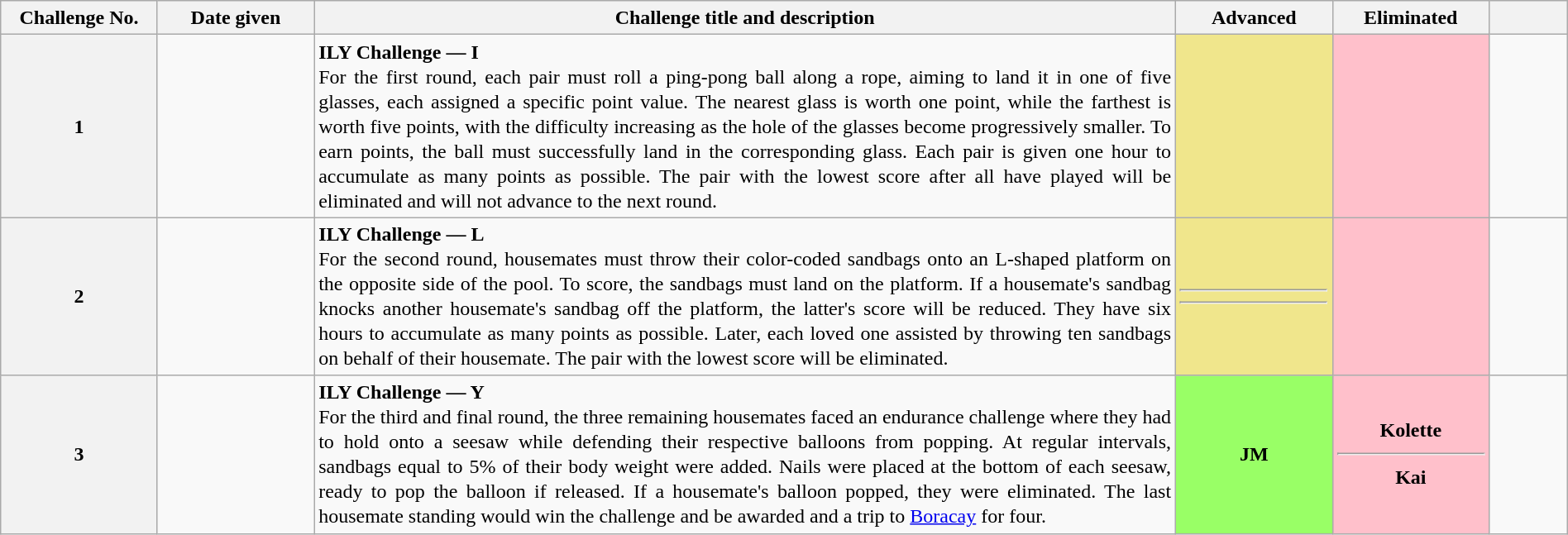<table class="wikitable" style="text-align:center; font-size:100%; line-height:20px;" width="100%">
<tr>
<th width="10%">Challenge No.</th>
<th width="10%">Date given</th>
<th width="55%">Challenge title and description</th>
<th width="10%">Advanced</th>
<th width="10%">Eliminated</th>
<th width="5%"></th>
</tr>
<tr>
<th>1</th>
<td></td>
<td align="justify"><strong>ILY Challenge — I</strong><br>For the first round, each pair must roll a ping-pong ball along a rope, aiming to land it in one of five glasses, each assigned a specific point value. The nearest glass is worth one point, while the farthest is worth five points, with the difficulty increasing as the hole of the glasses become progressively smaller. To earn points, the ball must successfully land in the corresponding glass. Each pair is given one hour to accumulate as many points as possible. The pair with the lowest score after all have played will be eliminated and will not advance to the next round.</td>
<td style="background:khaki;"></td>
<td style="background:pink;"></td>
<td></td>
</tr>
<tr>
<th>2</th>
<td></td>
<td align="justify"><strong>ILY Challenge — L</strong><br>For the second round, housemates must throw their color-coded sandbags onto an L-shaped platform on the opposite side of the pool. To score, the sandbags must land on the platform. If a housemate's sandbag knocks another housemate's sandbag off the platform, the latter's score will be reduced. They have six hours to accumulate as many points as possible. Later, each loved one assisted by throwing ten sandbags on behalf of their housemate. The pair with the lowest score will be eliminated.</td>
<td style="background:khaki;"><hr><hr></td>
<td style="background:pink;"></td>
<td></td>
</tr>
<tr>
<th>3</th>
<td></td>
<td align="justify"><strong>ILY Challenge — Y</strong><br>For the third and final round, the three remaining housemates faced an endurance challenge where they had to hold onto a seesaw while defending their respective balloons from popping. At regular intervals, sandbags equal to 5% of their body weight were added. Nails were placed at the bottom of each seesaw, ready to pop the balloon if released. If a housemate's balloon popped, they were eliminated. The last housemate standing would win the challenge and be awarded  and a trip to <a href='#'>Boracay</a> for four.</td>
<td style="background:#99FF66;"><strong>JM</strong></td>
<td style="background:pink;"><strong>Kolette</strong><br><hr><strong>Kai</strong><br></td>
<td></td>
</tr>
</table>
